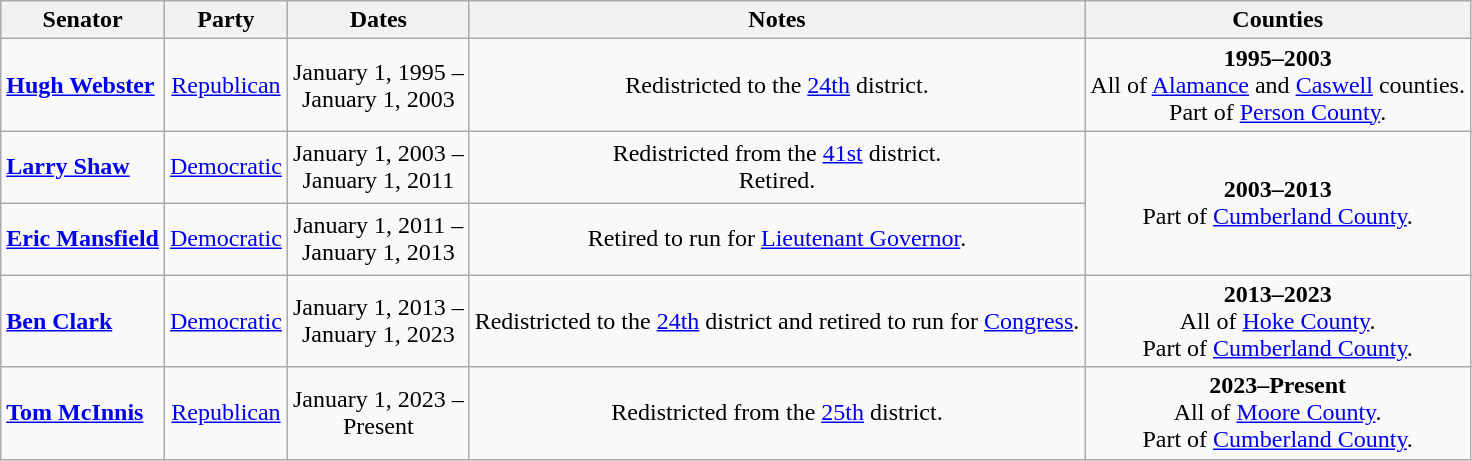<table class=wikitable style="text-align:center">
<tr>
<th>Senator</th>
<th>Party</th>
<th>Dates</th>
<th>Notes</th>
<th>Counties</th>
</tr>
<tr style="height:3em">
<td align=left><strong><a href='#'>Hugh Webster</a></strong></td>
<td><a href='#'>Republican</a></td>
<td nowrap>January 1, 1995 – <br> January 1, 2003</td>
<td>Redistricted to the <a href='#'>24th</a> district.</td>
<td><strong>1995–2003</strong><br> All of <a href='#'>Alamance</a> and <a href='#'>Caswell</a> counties. <br> Part of <a href='#'>Person County</a>.</td>
</tr>
<tr style="height:3em">
<td align=left><strong><a href='#'>Larry Shaw</a></strong></td>
<td><a href='#'>Democratic</a></td>
<td nowrap>January 1, 2003 – <br> January 1, 2011</td>
<td>Redistricted from the <a href='#'>41st</a> district. <br> Retired.</td>
<td rowspan=2><strong>2003–2013</strong><br> Part of <a href='#'>Cumberland County</a>.</td>
</tr>
<tr style="height:3em">
<td align=left><strong><a href='#'>Eric Mansfield</a></strong></td>
<td><a href='#'>Democratic</a></td>
<td nowrap>January 1, 2011 – <br> January 1, 2013</td>
<td>Retired to run for <a href='#'>Lieutenant Governor</a>.</td>
</tr>
<tr style="height:3em">
<td align=left><strong><a href='#'>Ben Clark</a></strong></td>
<td><a href='#'>Democratic</a></td>
<td nowrap>January 1, 2013 – <br> January 1, 2023</td>
<td>Redistricted to the <a href='#'>24th</a> district and retired to run for <a href='#'>Congress</a>.</td>
<td><strong>2013–2023</strong><br> All of <a href='#'>Hoke County</a>. <br> Part of <a href='#'>Cumberland County</a>.</td>
</tr>
<tr style="height:3em">
<td align=left><strong><a href='#'>Tom McInnis</a></strong></td>
<td><a href='#'>Republican</a></td>
<td nowrap>January 1, 2023 – <br> Present</td>
<td>Redistricted from the <a href='#'>25th</a> district.</td>
<td><strong>2023–Present</strong><br> All of <a href='#'>Moore County</a>. <br> Part of <a href='#'>Cumberland County</a>.</td>
</tr>
</table>
